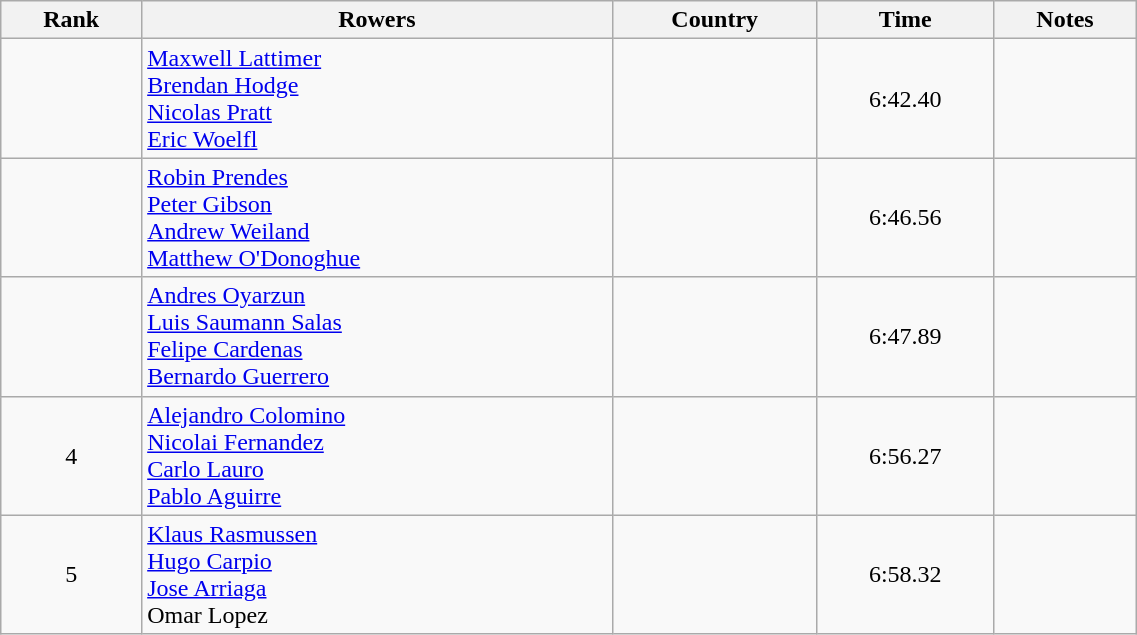<table class="wikitable" width=60% style="text-align:center">
<tr>
<th>Rank</th>
<th>Rowers</th>
<th>Country</th>
<th>Time</th>
<th>Notes</th>
</tr>
<tr>
<td></td>
<td align=left><a href='#'>Maxwell Lattimer</a><br><a href='#'>Brendan Hodge</a><br><a href='#'>Nicolas Pratt</a><br><a href='#'>Eric Woelfl</a></td>
<td align=left></td>
<td>6:42.40</td>
<td></td>
</tr>
<tr>
<td></td>
<td align=left><a href='#'>Robin Prendes</a><br><a href='#'>Peter Gibson</a><br><a href='#'>Andrew Weiland</a><br><a href='#'>Matthew O'Donoghue</a></td>
<td align=left></td>
<td>6:46.56</td>
<td></td>
</tr>
<tr>
<td></td>
<td align=left><a href='#'>Andres Oyarzun</a><br><a href='#'>Luis Saumann Salas</a><br><a href='#'>Felipe Cardenas</a><br><a href='#'>Bernardo Guerrero</a></td>
<td align=left></td>
<td>6:47.89</td>
<td></td>
</tr>
<tr>
<td>4</td>
<td align=left><a href='#'>Alejandro Colomino</a><br><a href='#'>Nicolai Fernandez</a><br><a href='#'>Carlo Lauro</a><br><a href='#'>Pablo Aguirre</a></td>
<td align=left></td>
<td>6:56.27</td>
<td></td>
</tr>
<tr>
<td>5</td>
<td align=left><a href='#'>Klaus Rasmussen</a><br><a href='#'>Hugo Carpio</a><br><a href='#'>Jose Arriaga</a><br>Omar Lopez</td>
<td align=left></td>
<td>6:58.32</td>
<td></td>
</tr>
</table>
